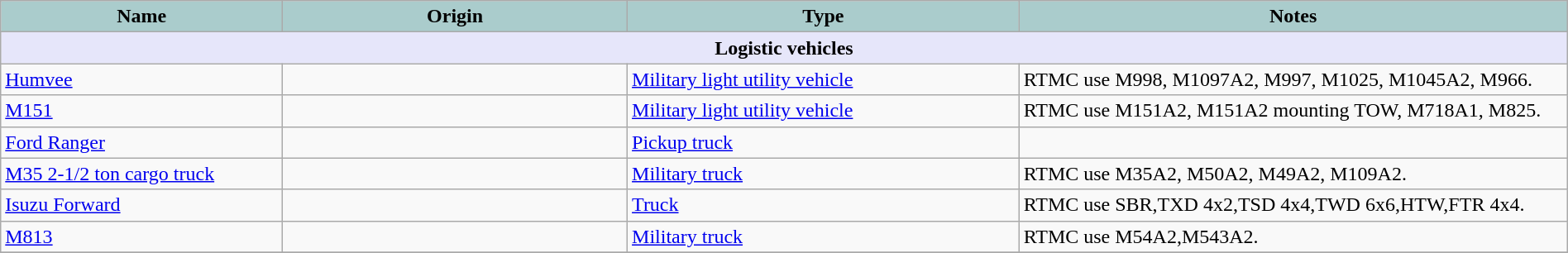<table class="wikitable";" width="100%">
<tr>
<th style="text-align:center; background:#acc;"width="18%">Name</th>
<th style="text-align: center; background:#acc;"width="22%">Origin</th>
<th style="text-align:l center; background:#acc;"width="25%">Type</th>
<th style="text-align: center; background:#acc;">Notes</th>
</tr>
<tr>
<th style="align: center; background: lavender;" colspan="7">Logistic vehicles</th>
</tr>
<tr>
<td><a href='#'>Humvee</a></td>
<td></td>
<td><a href='#'>Military light utility vehicle</a></td>
<td>RTMC use M998, M1097A2, M997, M1025, M1045A2, M966.</td>
</tr>
<tr>
<td><a href='#'>M151</a></td>
<td></td>
<td><a href='#'>Military light utility vehicle</a></td>
<td>RTMC use M151A2, M151A2 mounting TOW, M718A1, M825.</td>
</tr>
<tr>
<td><a href='#'>Ford Ranger</a></td>
<td><br></td>
<td><a href='#'>Pickup truck</a></td>
<td></td>
</tr>
<tr>
<td><a href='#'>M35 2-1/2 ton cargo truck</a></td>
<td></td>
<td><a href='#'>Military truck</a></td>
<td>RTMC use M35A2, M50A2, M49A2, M109A2.</td>
</tr>
<tr>
<td><a href='#'>Isuzu Forward</a></td>
<td><br></td>
<td><a href='#'>Truck</a></td>
<td>RTMC use SBR,TXD 4x2,TSD 4x4,TWD 6x6,HTW,FTR 4x4.</td>
</tr>
<tr>
<td><a href='#'>M813</a></td>
<td></td>
<td><a href='#'>Military truck</a></td>
<td>RTMC use M54A2,M543A2.</td>
</tr>
<tr>
</tr>
</table>
